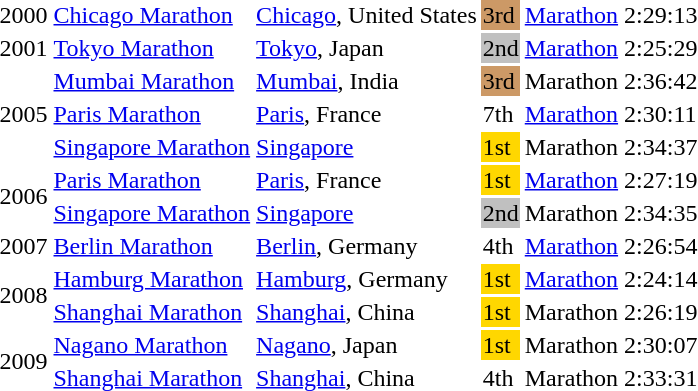<table>
<tr>
<td>2000</td>
<td><a href='#'>Chicago Marathon</a></td>
<td><a href='#'>Chicago</a>, United States</td>
<td bgcolor="cc9966">3rd</td>
<td><a href='#'>Marathon</a></td>
<td>2:29:13</td>
</tr>
<tr>
<td>2001</td>
<td><a href='#'>Tokyo Marathon</a></td>
<td><a href='#'>Tokyo</a>, Japan</td>
<td bgcolor="silver">2nd</td>
<td><a href='#'>Marathon</a></td>
<td>2:25:29</td>
</tr>
<tr>
<td rowspan=3>2005</td>
<td><a href='#'>Mumbai Marathon</a></td>
<td><a href='#'>Mumbai</a>, India</td>
<td bgcolor="cc9966">3rd</td>
<td>Marathon</td>
<td>2:36:42</td>
</tr>
<tr>
<td><a href='#'>Paris Marathon</a></td>
<td><a href='#'>Paris</a>, France</td>
<td>7th</td>
<td><a href='#'>Marathon</a></td>
<td>2:30:11</td>
</tr>
<tr>
<td><a href='#'>Singapore Marathon</a></td>
<td><a href='#'>Singapore</a></td>
<td bgcolor="gold">1st</td>
<td>Marathon</td>
<td>2:34:37</td>
</tr>
<tr>
<td rowspan=2>2006</td>
<td><a href='#'>Paris Marathon</a></td>
<td><a href='#'>Paris</a>, France</td>
<td bgcolor="gold">1st</td>
<td><a href='#'>Marathon</a></td>
<td>2:27:19</td>
</tr>
<tr>
<td><a href='#'>Singapore Marathon</a></td>
<td><a href='#'>Singapore</a></td>
<td bgcolor="silver">2nd</td>
<td>Marathon</td>
<td>2:34:35</td>
</tr>
<tr>
<td>2007</td>
<td><a href='#'>Berlin Marathon</a></td>
<td><a href='#'>Berlin</a>, Germany</td>
<td>4th</td>
<td><a href='#'>Marathon</a></td>
<td>2:26:54</td>
</tr>
<tr>
<td rowspan=2>2008</td>
<td><a href='#'>Hamburg Marathon</a></td>
<td><a href='#'>Hamburg</a>, Germany</td>
<td bgcolor="gold">1st</td>
<td><a href='#'>Marathon</a></td>
<td>2:24:14</td>
</tr>
<tr>
<td><a href='#'>Shanghai Marathon</a></td>
<td><a href='#'>Shanghai</a>, China</td>
<td bgcolor="gold">1st</td>
<td>Marathon</td>
<td>2:26:19</td>
</tr>
<tr>
<td rowspan=2>2009</td>
<td><a href='#'>Nagano Marathon</a></td>
<td><a href='#'>Nagano</a>, Japan</td>
<td bgcolor="gold">1st</td>
<td>Marathon</td>
<td>2:30:07</td>
</tr>
<tr>
<td><a href='#'>Shanghai Marathon</a></td>
<td><a href='#'>Shanghai</a>, China</td>
<td>4th</td>
<td>Marathon</td>
<td>2:33:31</td>
</tr>
</table>
